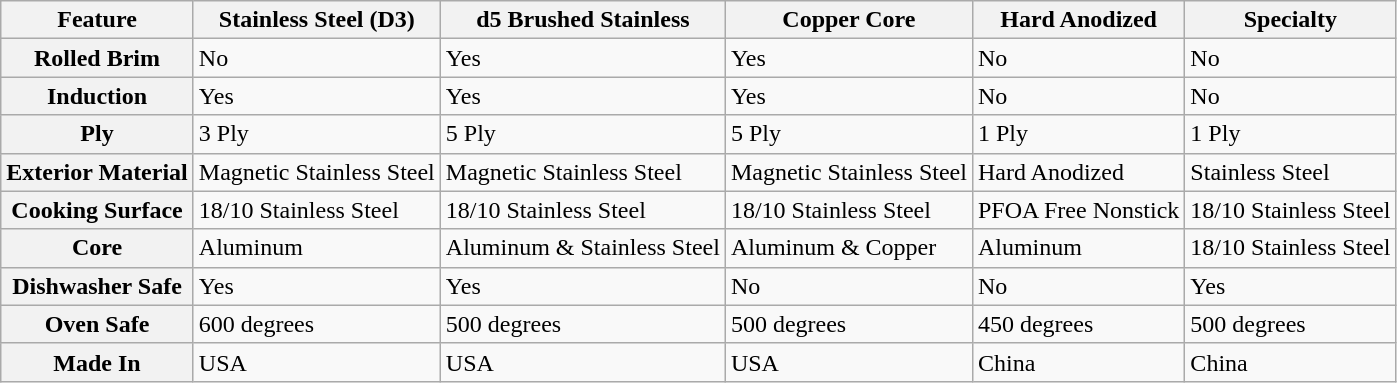<table class="wikitable">
<tr>
<th scope="col">Feature</th>
<th scope="col">Stainless Steel (D3)</th>
<th scope="col">d5 Brushed Stainless</th>
<th scope="col">Copper Core</th>
<th scope="col">Hard Anodized</th>
<th scope="col">Specialty</th>
</tr>
<tr>
<th scope="row">Rolled Brim</th>
<td>No</td>
<td>Yes</td>
<td>Yes</td>
<td>No</td>
<td>No</td>
</tr>
<tr>
<th scope="row">Induction</th>
<td>Yes</td>
<td>Yes</td>
<td>Yes</td>
<td>No</td>
<td>No</td>
</tr>
<tr>
<th scope="row">Ply</th>
<td>3 Ply</td>
<td>5 Ply</td>
<td>5 Ply</td>
<td>1 Ply</td>
<td>1 Ply</td>
</tr>
<tr>
<th scope="row">Exterior Material</th>
<td>Magnetic Stainless Steel</td>
<td>Magnetic Stainless Steel</td>
<td>Magnetic Stainless Steel</td>
<td>Hard Anodized</td>
<td>Stainless Steel</td>
</tr>
<tr>
<th scope="row">Cooking Surface</th>
<td>18/10 Stainless Steel</td>
<td>18/10 Stainless Steel</td>
<td>18/10 Stainless Steel</td>
<td>PFOA Free Nonstick</td>
<td>18/10 Stainless Steel</td>
</tr>
<tr>
<th scope="row">Core</th>
<td>Aluminum</td>
<td>Aluminum & Stainless Steel</td>
<td>Aluminum & Copper</td>
<td>Aluminum</td>
<td>18/10 Stainless Steel</td>
</tr>
<tr>
<th scope="row">Dishwasher Safe</th>
<td>Yes</td>
<td>Yes</td>
<td>No</td>
<td>No</td>
<td>Yes</td>
</tr>
<tr>
<th scope="row">Oven Safe</th>
<td>600 degrees</td>
<td>500 degrees</td>
<td>500 degrees</td>
<td>450 degrees</td>
<td>500 degrees</td>
</tr>
<tr>
<th scope="row">Made In</th>
<td>USA</td>
<td>USA</td>
<td>USA</td>
<td>China</td>
<td>China</td>
</tr>
</table>
